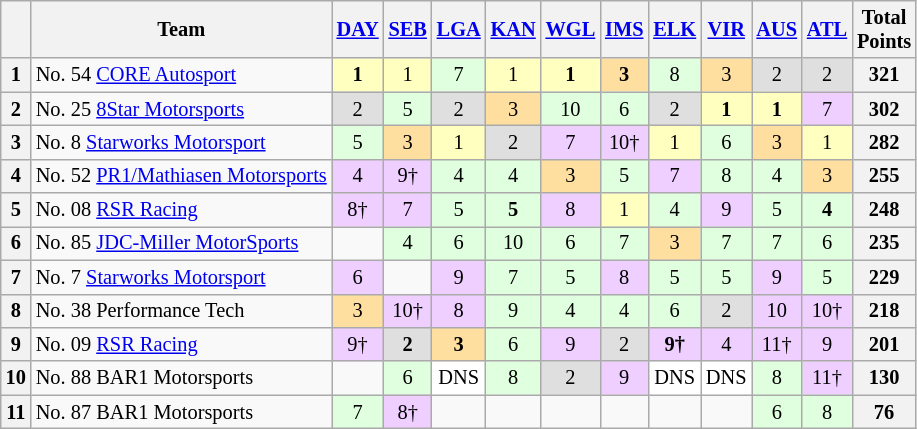<table class="wikitable" style="font-size:85%; text-align:center">
<tr>
<th valign="middle"></th>
<th valign="middle">Team</th>
<th><a href='#'>DAY</a></th>
<th><a href='#'>SEB</a></th>
<th><a href='#'>LGA</a></th>
<th><a href='#'>KAN</a></th>
<th><a href='#'>WGL</a></th>
<th><a href='#'>IMS</a></th>
<th><a href='#'>ELK</a></th>
<th><a href='#'>VIR</a></th>
<th><a href='#'>AUS</a></th>
<th><a href='#'>ATL</a></th>
<th valign="middle">Total<br>Points</th>
</tr>
<tr>
<th>1</th>
<td align="left">No. 54 <a href='#'>CORE Autosport</a></td>
<td style="background:#FFFFBF;"><strong>1</strong></td>
<td style="background:#FFFFBF;">1</td>
<td style="background:#DFFFDF;">7</td>
<td style="background:#FFFFBF;">1</td>
<td style="background:#FFFFBF;"><strong>1</strong></td>
<td style="background:#FFDF9F;"><strong>3</strong></td>
<td style="background:#DFFFDF;">8</td>
<td style="background:#FFDF9F;">3</td>
<td style="background:#DFDFDF;">2</td>
<td style="background:#DFDFDF;">2</td>
<th>321</th>
</tr>
<tr>
<th>2</th>
<td align="left">No. 25 <a href='#'>8Star Motorsports</a></td>
<td style="background:#DFDFDF;">2</td>
<td style="background:#DFFFDF;">5</td>
<td style="background:#DFDFDF;">2</td>
<td style="background:#FFDF9F;">3</td>
<td style="background:#DFFFDF;">10</td>
<td style="background:#DFFFDF;">6</td>
<td style="background:#DFDFDF;">2</td>
<td style="background:#FFFFBF;"><strong>1</strong></td>
<td style="background:#FFFFBF;"><strong>1</strong></td>
<td style="background:#efcfff;">7</td>
<th>302</th>
</tr>
<tr>
<th>3</th>
<td align="left">No. 8 <a href='#'>Starworks Motorsport</a></td>
<td style="background:#DFFFDF;">5</td>
<td style="background:#FFDF9F;">3</td>
<td style="background:#FFFFBF;">1</td>
<td style="background:#DFDFDF;">2</td>
<td style="background:#efcfff;">7</td>
<td style="background:#efcfff;">10†</td>
<td style="background:#FFFFBF;">1</td>
<td style="background:#DFFFDF;">6</td>
<td style="background:#FFDF9F;">3</td>
<td style="background:#FFFFBF;">1</td>
<th>282</th>
</tr>
<tr>
<th>4</th>
<td align="left">No. 52 <a href='#'>PR1/Mathiasen Motorsports</a></td>
<td style="background:#efcfff;">4</td>
<td style="background:#efcfff;">9†</td>
<td style="background:#DFFFDF;">4</td>
<td style="background:#DFFFDF;">4</td>
<td style="background:#FFDF9F;">3</td>
<td style="background:#DFFFDF;">5</td>
<td style="background:#efcfff;">7</td>
<td style="background:#DFFFDF;">8</td>
<td style="background:#DFFFDF;">4</td>
<td style="background:#FFDF9F;">3</td>
<th>255</th>
</tr>
<tr>
<th>5</th>
<td align="left">No. 08 <a href='#'>RSR Racing</a></td>
<td style="background:#efcfff;">8†</td>
<td style="background:#efcfff;">7</td>
<td style="background:#DFFFDF;">5</td>
<td style="background:#DFFFDF;"><strong>5</strong></td>
<td style="background:#efcfff;">8</td>
<td style="background:#FFFFBF;">1</td>
<td style="background:#DFFFDF;">4</td>
<td style="background:#efcfff;">9</td>
<td style="background:#DFFFDF;">5</td>
<td style="background:#DFFFDF;"><strong>4</strong></td>
<th>248</th>
</tr>
<tr>
<th>6</th>
<td align="left">No. 85 <a href='#'>JDC-Miller MotorSports</a></td>
<td></td>
<td style="background:#DFFFDF;">4</td>
<td style="background:#DFFFDF;">6</td>
<td style="background:#DFFFDF;">10</td>
<td style="background:#DFFFDF;">6</td>
<td style="background:#DFFFDF;">7</td>
<td style="background:#FFDF9F;">3</td>
<td style="background:#DFFFDF;">7</td>
<td style="background:#DFFFDF;">7</td>
<td style="background:#DFFFDF;">6</td>
<th>235</th>
</tr>
<tr>
<th>7</th>
<td align="left">No. 7 <a href='#'>Starworks Motorsport</a></td>
<td style="background:#efcfff;">6</td>
<td></td>
<td style="background:#efcfff;">9</td>
<td style="background:#DFFFDF;">7</td>
<td style="background:#DFFFDF;">5</td>
<td style="background:#efcfff;">8</td>
<td style="background:#DFFFDF;">5</td>
<td style="background:#DFFFDF;">5</td>
<td style="background:#efcfff;">9</td>
<td style="background:#DFFFDF;">5</td>
<th>229</th>
</tr>
<tr>
<th>8</th>
<td align="left">No. 38 Performance Tech</td>
<td style="background:#FFDF9F;">3</td>
<td style="background:#efcfff;">10†</td>
<td style="background:#efcfff;">8</td>
<td style="background:#DFFFDF;">9</td>
<td style="background:#DFFFDF;">4</td>
<td style="background:#DFFFDF;">4</td>
<td style="background:#DFFFDF;">6</td>
<td style="background:#DFDFDF;">2</td>
<td style="background:#efcfff;">10</td>
<td style="background:#efcfff;">10†</td>
<th>218</th>
</tr>
<tr>
<th>9</th>
<td align="left">No. 09 <a href='#'>RSR Racing</a></td>
<td style="background:#efcfff;">9†</td>
<td style="background:#DFDFDF;"><strong>2</strong></td>
<td style="background:#FFDF9F;"><strong>3</strong></td>
<td style="background:#DFFFDF;">6</td>
<td style="background:#efcfff;">9</td>
<td style="background:#DFDFDF;">2</td>
<td style="background:#efcfff;"><strong>9†</strong></td>
<td style="background:#efcfff;">4</td>
<td style="background:#efcfff;">11†</td>
<td style="background:#efcfff;">9</td>
<th>201</th>
</tr>
<tr>
<th>10</th>
<td align="left">No. 88 BAR1 Motorsports</td>
<td></td>
<td style="background:#DFFFDF;">6</td>
<td style="background:#ffffff;">DNS</td>
<td style="background:#DFFFDF;">8</td>
<td style="background:#DFDFDF;">2</td>
<td style="background:#efcfff;">9</td>
<td style="background:#ffffff;">DNS</td>
<td style="background:#ffffff;">DNS</td>
<td style="background:#DFFFDF;">8</td>
<td style="background:#efcfff;">11†</td>
<th>130</th>
</tr>
<tr>
<th>11</th>
<td align="left">No. 87 BAR1 Motorsports</td>
<td style="background:#DFFFDF;">7</td>
<td style="background:#efcfff;">8†</td>
<td></td>
<td></td>
<td></td>
<td></td>
<td></td>
<td></td>
<td style="background:#DFFFDF;">6</td>
<td style="background:#DFFFDF;">8</td>
<th>76</th>
</tr>
</table>
